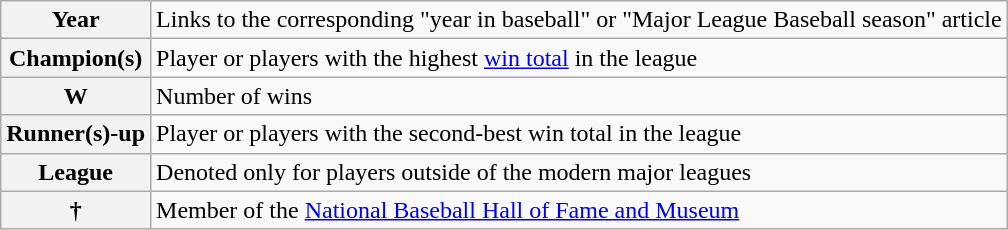<table class="wikitable">
<tr>
<th scope="row"><strong>Year</strong></th>
<td>Links to the corresponding "year in baseball" or "Major League Baseball season" article</td>
</tr>
<tr>
<th scope="row"><strong>Champion(s)</strong></th>
<td>Player or players with the highest <a href='#'>win total</a> in the league</td>
</tr>
<tr>
<th scope="row"><strong>W</strong></th>
<td>Number of wins</td>
</tr>
<tr>
<th scope="row"><strong>Runner(s)-up</strong></th>
<td>Player or players with the second-best win total in the league</td>
</tr>
<tr>
<th scope="row"><strong>League</strong></th>
<td>Denoted only for players outside of the modern major leagues</td>
</tr>
<tr>
<th scope="row">†</th>
<td>Member of the <a href='#'>National Baseball Hall of Fame and Museum</a></td>
</tr>
</table>
